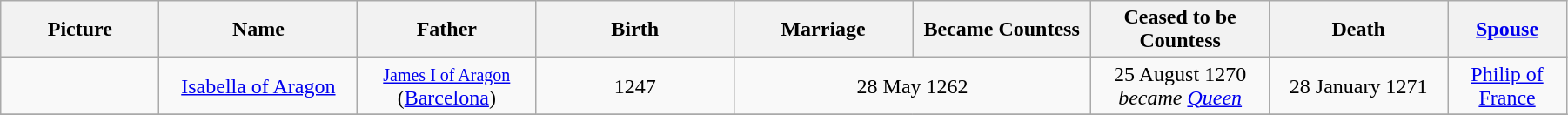<table width=95% class="wikitable">
<tr>
<th width = "8%">Picture</th>
<th width = "10%">Name</th>
<th width = "9%">Father</th>
<th width = "10%">Birth</th>
<th width = "9%">Marriage</th>
<th width = "9%">Became Countess</th>
<th width = "9%">Ceased to be Countess</th>
<th width = "9%">Death</th>
<th width = "6%"><a href='#'>Spouse</a></th>
</tr>
<tr>
<td align=center></td>
<td align=center><a href='#'>Isabella of Aragon</a></td>
<td align="center"><small><a href='#'>James I of Aragon</a></small><br>(<a href='#'>Barcelona</a>)</td>
<td align="center">1247</td>
<td align="center" colspan="2">28 May 1262</td>
<td align="center">25 August 1270<br><em>became <a href='#'>Queen</a></em></td>
<td align="center">28 January 1271</td>
<td align="center"><a href='#'>Philip of France</a></td>
</tr>
<tr>
</tr>
</table>
